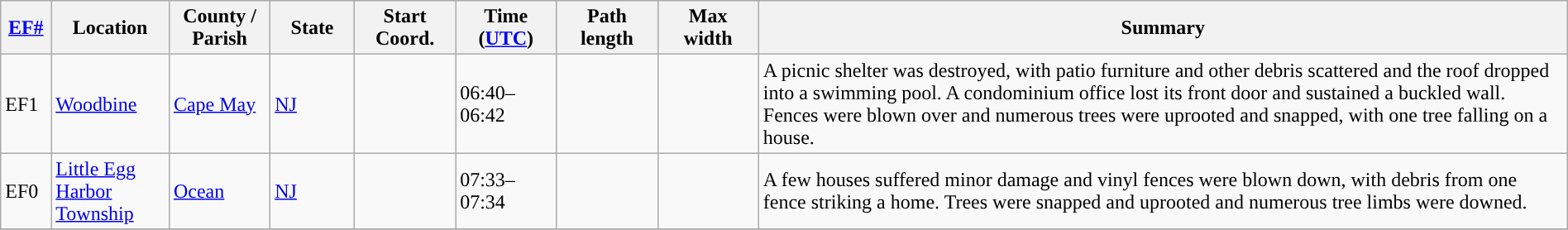<table class="wikitable sortable" style="width:100%;">
<tr>
<th scope="col"  style="width:3%; text-align:center;"><a href='#'>EF#</a></th>
<th scope="col"  style="width:7%; text-align:center;" class="unsortable">Location</th>
<th scope="col"  style="width:6%; text-align:center;" class="unsortable">County / Parish</th>
<th scope="col"  style="width:5%; text-align:center;">State</th>
<th scope="col"  style="width:6%; text-align:center;">Start Coord.</th>
<th scope="col"  style="width:6%; text-align:center;">Time (<a href='#'>UTC</a>)</th>
<th scope="col"  style="width:6%; text-align:center;">Path length</th>
<th scope="col"  style="width:6%; text-align:center;">Max width</th>
<th scope="col" class="unsortable" style="width:48%; text-align:center;">Summary</th>
</tr>
<tr>
<td>EF1</td>
<td><a href='#'>Woodbine</a></td>
<td><a href='#'>Cape May</a></td>
<td><a href='#'>NJ</a></td>
<td></td>
<td>06:40–06:42</td>
<td></td>
<td></td>
<td>A picnic shelter was destroyed, with patio furniture and other debris scattered and the roof dropped into a swimming pool. A condominium office lost its front door and sustained a buckled wall. Fences were blown over and numerous trees were uprooted and snapped, with one tree falling on a house.</td>
</tr>
<tr>
<td>EF0</td>
<td><a href='#'>Little Egg Harbor Township</a></td>
<td><a href='#'>Ocean</a></td>
<td><a href='#'>NJ</a></td>
<td></td>
<td>07:33–07:34</td>
<td></td>
<td></td>
<td>A few houses suffered minor damage and vinyl fences were blown down, with debris from one fence striking a home. Trees were snapped and uprooted and numerous tree limbs were downed.</td>
</tr>
<tr>
</tr>
</table>
